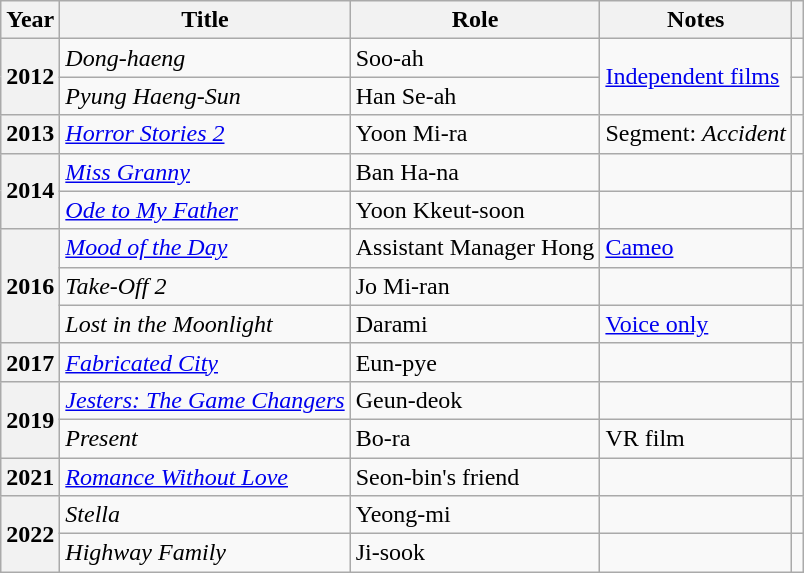<table class="wikitable plainrowheaders">
<tr>
<th scope="col">Year</th>
<th scope="col">Title</th>
<th scope="col">Role</th>
<th scope="col">Notes</th>
<th scope="col" class="unsortable"></th>
</tr>
<tr>
<th scope="row" rowspan="2">2012</th>
<td><em>Dong-haeng</em></td>
<td>Soo-ah</td>
<td rowspan="2"><a href='#'>Independent films</a></td>
<td style="text-align:center"></td>
</tr>
<tr>
<td><em>Pyung Haeng-Sun</em></td>
<td>Han Se-ah</td>
<td style="text-align:center"></td>
</tr>
<tr>
<th scope="row">2013</th>
<td><em><a href='#'>Horror Stories 2</a></em></td>
<td>Yoon Mi-ra</td>
<td>Segment: <em>Accident</em></td>
<td style="text-align:center"></td>
</tr>
<tr>
<th scope="row" rowspan="2">2014</th>
<td><em><a href='#'>Miss Granny</a></em></td>
<td>Ban Ha-na</td>
<td></td>
<td style="text-align:center"></td>
</tr>
<tr>
<td><em><a href='#'>Ode to My Father</a></em></td>
<td>Yoon Kkeut-soon</td>
<td></td>
<td style="text-align:center"></td>
</tr>
<tr>
<th scope="row" rowspan="3">2016</th>
<td><em><a href='#'>Mood of the Day</a></em></td>
<td>Assistant Manager Hong</td>
<td><a href='#'>Cameo</a></td>
<td style="text-align:center"></td>
</tr>
<tr>
<td><em>Take-Off 2</em></td>
<td>Jo Mi-ran</td>
<td></td>
<td style="text-align:center"></td>
</tr>
<tr>
<td><em>Lost in the Moonlight</em></td>
<td>Darami</td>
<td><a href='#'>Voice only</a></td>
<td style="text-align:center"></td>
</tr>
<tr>
<th scope="row">2017</th>
<td><em><a href='#'>Fabricated City</a></em></td>
<td>Eun-pye</td>
<td></td>
<td style="text-align:center"></td>
</tr>
<tr>
<th scope="row" rowspan="2">2019</th>
<td><em><a href='#'>Jesters: The Game Changers</a></em></td>
<td>Geun-deok</td>
<td></td>
<td style="text-align:center"></td>
</tr>
<tr>
<td><em>Present</em></td>
<td>Bo-ra</td>
<td>VR film</td>
<td style="text-align:center"></td>
</tr>
<tr>
<th scope="row">2021</th>
<td><em><a href='#'>Romance Without Love</a></em></td>
<td>Seon-bin's friend</td>
<td></td>
<td style="text-align:center"></td>
</tr>
<tr>
<th scope="row" rowspan="2">2022</th>
<td><em>Stella</em></td>
<td>Yeong-mi</td>
<td></td>
<td style="text-align:center"></td>
</tr>
<tr>
<td><em>Highway Family</em></td>
<td>Ji-sook</td>
<td></td>
<td style="text-align:center"></td>
</tr>
</table>
